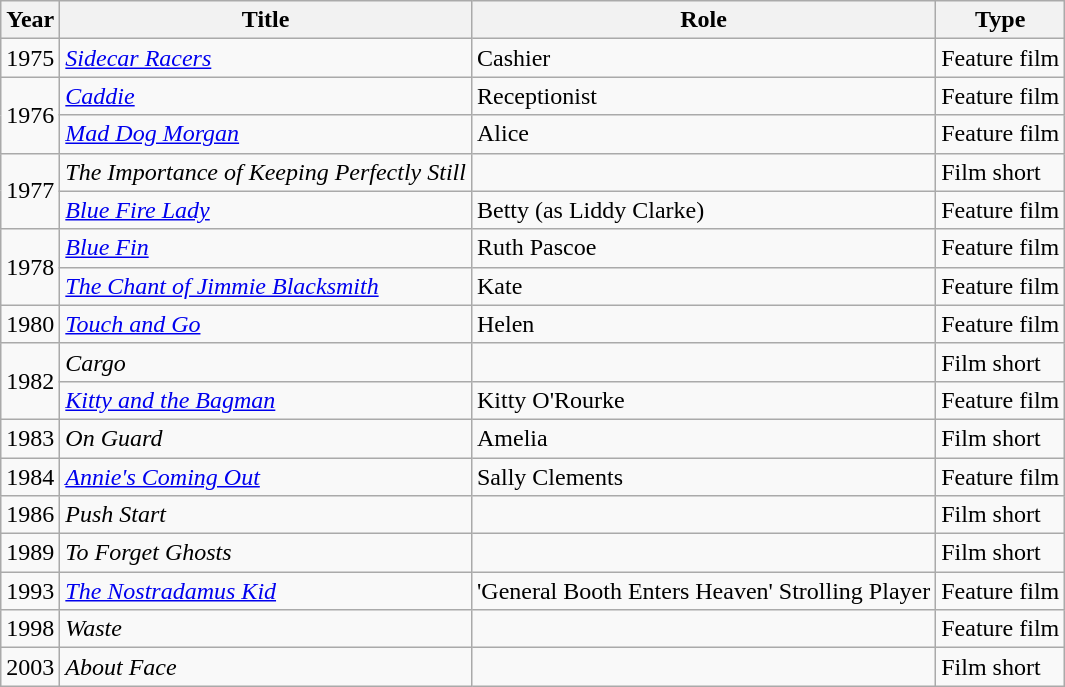<table class="wikitable">
<tr>
<th>Year</th>
<th>Title</th>
<th>Role</th>
<th>Type</th>
</tr>
<tr>
<td>1975</td>
<td><em><a href='#'>Sidecar Racers</a></em></td>
<td>Cashier</td>
<td>Feature film</td>
</tr>
<tr>
<td rowspan="2">1976</td>
<td><em><a href='#'>Caddie</a></em></td>
<td>Receptionist</td>
<td>Feature film</td>
</tr>
<tr>
<td><em><a href='#'>Mad Dog Morgan</a></em></td>
<td>Alice</td>
<td>Feature film</td>
</tr>
<tr>
<td rowspan="2">1977</td>
<td><em>The Importance of Keeping Perfectly Still</em></td>
<td></td>
<td>Film short</td>
</tr>
<tr>
<td><em><a href='#'>Blue Fire Lady</a></em></td>
<td>Betty (as Liddy Clarke)</td>
<td>Feature film</td>
</tr>
<tr>
<td rowspan="2">1978</td>
<td><em><a href='#'>Blue Fin</a></em></td>
<td>Ruth Pascoe</td>
<td>Feature film</td>
</tr>
<tr>
<td><em><a href='#'>The Chant of Jimmie Blacksmith</a></em></td>
<td>Kate</td>
<td>Feature film</td>
</tr>
<tr>
<td>1980</td>
<td><em><a href='#'>Touch and Go</a></em></td>
<td>Helen</td>
<td>Feature film</td>
</tr>
<tr>
<td rowspan="2">1982</td>
<td><em>Cargo</em></td>
<td></td>
<td>Film short</td>
</tr>
<tr>
<td><em><a href='#'>Kitty and the Bagman</a></em></td>
<td>Kitty O'Rourke</td>
<td>Feature film</td>
</tr>
<tr>
<td>1983</td>
<td><em>On Guard</em></td>
<td>Amelia</td>
<td>Film short</td>
</tr>
<tr>
<td>1984</td>
<td><em><a href='#'>Annie's Coming Out</a></em></td>
<td>Sally Clements</td>
<td>Feature film</td>
</tr>
<tr>
<td>1986</td>
<td><em>Push Start</em></td>
<td></td>
<td>Film short</td>
</tr>
<tr>
<td>1989</td>
<td><em>To Forget Ghosts</em></td>
<td></td>
<td>Film short</td>
</tr>
<tr>
<td>1993</td>
<td><em><a href='#'>The Nostradamus Kid</a></em></td>
<td>'General Booth Enters Heaven' Strolling Player</td>
<td>Feature film</td>
</tr>
<tr>
<td>1998</td>
<td><em>Waste</em></td>
<td></td>
<td>Feature film</td>
</tr>
<tr>
<td>2003</td>
<td><em>About Face</em></td>
<td></td>
<td>Film short</td>
</tr>
</table>
